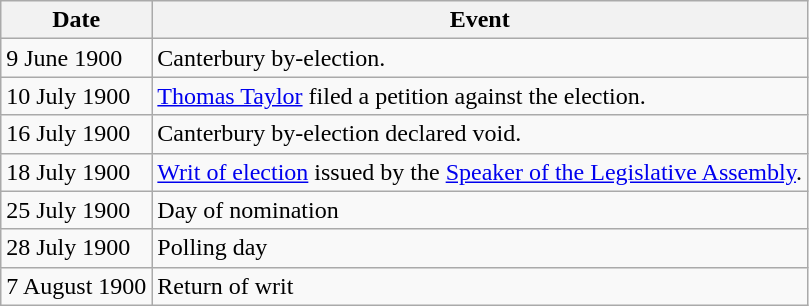<table class="wikitable">
<tr>
<th>Date</th>
<th>Event</th>
</tr>
<tr>
<td>9 June 1900</td>
<td>Canterbury by-election.</td>
</tr>
<tr>
<td>10 July 1900</td>
<td><a href='#'>Thomas Taylor</a> filed a petition against the election.</td>
</tr>
<tr>
<td>16 July 1900</td>
<td>Canterbury by-election declared void.</td>
</tr>
<tr>
<td>18 July 1900</td>
<td><a href='#'>Writ of election</a> issued by the <a href='#'>Speaker of the Legislative Assembly</a>.</td>
</tr>
<tr>
<td>25 July 1900</td>
<td>Day of nomination</td>
</tr>
<tr>
<td>28 July 1900</td>
<td>Polling day</td>
</tr>
<tr>
<td>7 August 1900</td>
<td>Return of writ</td>
</tr>
</table>
